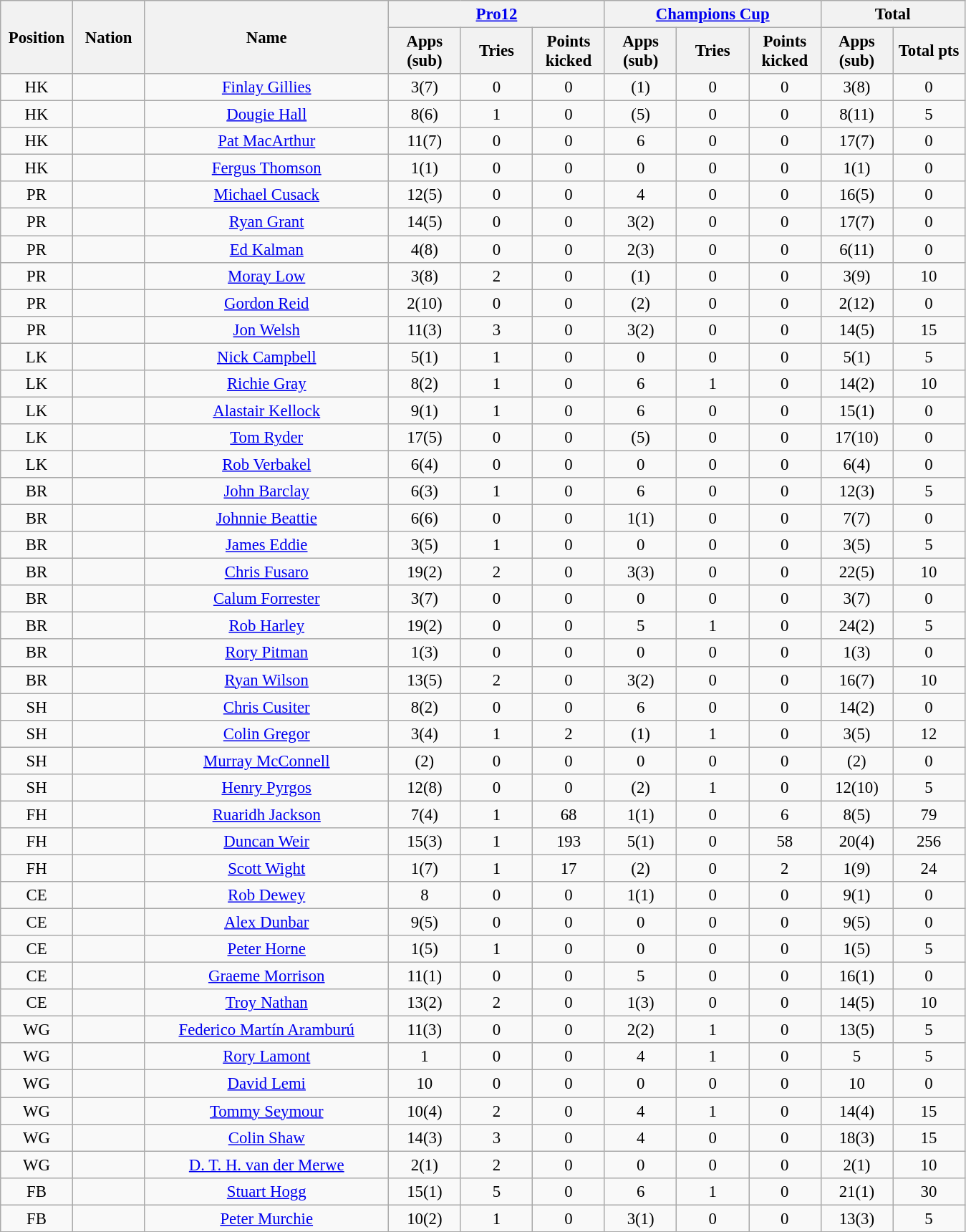<table class="wikitable" style="font-size: 95%; text-align: center;">
<tr>
<th rowspan=2 width=60>Position</th>
<th rowspan=2 width=60>Nation</th>
<th rowspan=2 width=220>Name</th>
<th colspan=3 width=150><a href='#'>Pro12</a></th>
<th colspan=3 width=150><a href='#'>Champions Cup</a></th>
<th colspan=2>Total</th>
</tr>
<tr>
<th rowspan=1 style="width:60px;">Apps<br>(sub)</th>
<th rowspan=1 style="width:60px;">Tries</th>
<th rowspan=1 style="width:60px;">Points<br>kicked</th>
<th rowspan=1 style="width:60px;">Apps<br>(sub)</th>
<th rowspan=1 style="width:60px;">Tries</th>
<th rowspan=1 style="width:60px;">Points<br>kicked</th>
<th rowspan=1 style="width:60px;">Apps<br>(sub)</th>
<th rowspan=1 style="width:60px;">Total pts</th>
</tr>
<tr>
<td>HK</td>
<td></td>
<td><a href='#'>Finlay Gillies</a></td>
<td>3(7)</td>
<td>0</td>
<td>0</td>
<td>(1)</td>
<td>0</td>
<td>0</td>
<td>3(8)</td>
<td>0</td>
</tr>
<tr>
<td>HK</td>
<td></td>
<td><a href='#'>Dougie Hall</a></td>
<td>8(6)</td>
<td>1</td>
<td>0</td>
<td>(5)</td>
<td>0</td>
<td>0</td>
<td>8(11)</td>
<td>5</td>
</tr>
<tr>
<td>HK</td>
<td></td>
<td><a href='#'>Pat MacArthur</a></td>
<td>11(7)</td>
<td>0</td>
<td>0</td>
<td>6</td>
<td>0</td>
<td>0</td>
<td>17(7)</td>
<td>0</td>
</tr>
<tr>
<td>HK</td>
<td></td>
<td><a href='#'>Fergus Thomson</a></td>
<td>1(1)</td>
<td>0</td>
<td>0</td>
<td>0</td>
<td>0</td>
<td>0</td>
<td>1(1)</td>
<td>0</td>
</tr>
<tr>
<td>PR</td>
<td></td>
<td><a href='#'>Michael Cusack</a></td>
<td>12(5)</td>
<td>0</td>
<td>0</td>
<td>4</td>
<td>0</td>
<td>0</td>
<td>16(5)</td>
<td>0</td>
</tr>
<tr>
<td>PR</td>
<td></td>
<td><a href='#'>Ryan Grant</a></td>
<td>14(5)</td>
<td>0</td>
<td>0</td>
<td>3(2)</td>
<td>0</td>
<td>0</td>
<td>17(7)</td>
<td>0</td>
</tr>
<tr>
<td>PR</td>
<td></td>
<td><a href='#'>Ed Kalman</a></td>
<td>4(8)</td>
<td>0</td>
<td>0</td>
<td>2(3)</td>
<td>0</td>
<td>0</td>
<td>6(11)</td>
<td>0</td>
</tr>
<tr>
<td>PR</td>
<td></td>
<td><a href='#'>Moray Low</a></td>
<td>3(8)</td>
<td>2</td>
<td>0</td>
<td>(1)</td>
<td>0</td>
<td>0</td>
<td>3(9)</td>
<td>10</td>
</tr>
<tr>
<td>PR</td>
<td></td>
<td><a href='#'>Gordon Reid</a></td>
<td>2(10)</td>
<td>0</td>
<td>0</td>
<td>(2)</td>
<td>0</td>
<td>0</td>
<td>2(12)</td>
<td>0</td>
</tr>
<tr>
<td>PR</td>
<td></td>
<td><a href='#'>Jon Welsh</a></td>
<td>11(3)</td>
<td>3</td>
<td>0</td>
<td>3(2)</td>
<td>0</td>
<td>0</td>
<td>14(5)</td>
<td>15</td>
</tr>
<tr>
<td>LK</td>
<td></td>
<td><a href='#'>Nick Campbell</a></td>
<td>5(1)</td>
<td>1</td>
<td>0</td>
<td>0</td>
<td>0</td>
<td>0</td>
<td>5(1)</td>
<td>5</td>
</tr>
<tr>
<td>LK</td>
<td></td>
<td><a href='#'>Richie Gray</a></td>
<td>8(2)</td>
<td>1</td>
<td>0</td>
<td>6</td>
<td>1</td>
<td>0</td>
<td>14(2)</td>
<td>10</td>
</tr>
<tr>
<td>LK</td>
<td></td>
<td><a href='#'>Alastair Kellock</a></td>
<td>9(1)</td>
<td>1</td>
<td>0</td>
<td>6</td>
<td>0</td>
<td>0</td>
<td>15(1)</td>
<td>0</td>
</tr>
<tr>
<td>LK</td>
<td></td>
<td><a href='#'>Tom Ryder</a></td>
<td>17(5)</td>
<td>0</td>
<td>0</td>
<td>(5)</td>
<td>0</td>
<td>0</td>
<td>17(10)</td>
<td>0</td>
</tr>
<tr>
<td>LK</td>
<td></td>
<td><a href='#'>Rob Verbakel</a></td>
<td>6(4)</td>
<td>0</td>
<td>0</td>
<td>0</td>
<td>0</td>
<td>0</td>
<td>6(4)</td>
<td>0</td>
</tr>
<tr>
<td>BR</td>
<td></td>
<td><a href='#'>John Barclay</a></td>
<td>6(3)</td>
<td>1</td>
<td>0</td>
<td>6</td>
<td>0</td>
<td>0</td>
<td>12(3)</td>
<td>5</td>
</tr>
<tr>
<td>BR</td>
<td></td>
<td><a href='#'>Johnnie Beattie</a></td>
<td>6(6)</td>
<td>0</td>
<td>0</td>
<td>1(1)</td>
<td>0</td>
<td>0</td>
<td>7(7)</td>
<td>0</td>
</tr>
<tr>
<td>BR</td>
<td></td>
<td><a href='#'>James Eddie</a></td>
<td>3(5)</td>
<td>1</td>
<td>0</td>
<td>0</td>
<td>0</td>
<td>0</td>
<td>3(5)</td>
<td>5</td>
</tr>
<tr>
<td>BR</td>
<td></td>
<td><a href='#'>Chris Fusaro</a></td>
<td>19(2)</td>
<td>2</td>
<td>0</td>
<td>3(3)</td>
<td>0</td>
<td>0</td>
<td>22(5)</td>
<td>10</td>
</tr>
<tr>
<td>BR</td>
<td></td>
<td><a href='#'>Calum Forrester</a></td>
<td>3(7)</td>
<td>0</td>
<td>0</td>
<td>0</td>
<td>0</td>
<td>0</td>
<td>3(7)</td>
<td>0</td>
</tr>
<tr>
<td>BR</td>
<td></td>
<td><a href='#'>Rob Harley</a></td>
<td>19(2)</td>
<td>0</td>
<td>0</td>
<td>5</td>
<td>1</td>
<td>0</td>
<td>24(2)</td>
<td>5</td>
</tr>
<tr>
<td>BR</td>
<td></td>
<td><a href='#'>Rory Pitman</a></td>
<td>1(3)</td>
<td>0</td>
<td>0</td>
<td>0</td>
<td>0</td>
<td>0</td>
<td>1(3)</td>
<td>0</td>
</tr>
<tr>
<td>BR</td>
<td></td>
<td><a href='#'>Ryan Wilson</a></td>
<td>13(5)</td>
<td>2</td>
<td>0</td>
<td>3(2)</td>
<td>0</td>
<td>0</td>
<td>16(7)</td>
<td>10</td>
</tr>
<tr>
<td>SH</td>
<td></td>
<td><a href='#'>Chris Cusiter</a></td>
<td>8(2)</td>
<td>0</td>
<td>0</td>
<td>6</td>
<td>0</td>
<td>0</td>
<td>14(2)</td>
<td>0</td>
</tr>
<tr>
<td>SH</td>
<td></td>
<td><a href='#'>Colin Gregor</a></td>
<td>3(4)</td>
<td>1</td>
<td>2</td>
<td>(1)</td>
<td>1</td>
<td>0</td>
<td>3(5)</td>
<td>12</td>
</tr>
<tr>
<td>SH</td>
<td></td>
<td><a href='#'>Murray McConnell</a></td>
<td>(2)</td>
<td>0</td>
<td>0</td>
<td>0</td>
<td>0</td>
<td>0</td>
<td>(2)</td>
<td>0</td>
</tr>
<tr>
<td>SH</td>
<td></td>
<td><a href='#'>Henry Pyrgos</a></td>
<td>12(8)</td>
<td>0</td>
<td>0</td>
<td>(2)</td>
<td>1</td>
<td>0</td>
<td>12(10)</td>
<td>5</td>
</tr>
<tr>
<td>FH</td>
<td></td>
<td><a href='#'>Ruaridh Jackson</a></td>
<td>7(4)</td>
<td>1</td>
<td>68</td>
<td>1(1)</td>
<td>0</td>
<td>6</td>
<td>8(5)</td>
<td>79</td>
</tr>
<tr>
<td>FH</td>
<td></td>
<td><a href='#'>Duncan Weir</a></td>
<td>15(3)</td>
<td>1</td>
<td>193</td>
<td>5(1)</td>
<td>0</td>
<td>58</td>
<td>20(4)</td>
<td>256</td>
</tr>
<tr>
<td>FH</td>
<td></td>
<td><a href='#'>Scott Wight</a></td>
<td>1(7)</td>
<td>1</td>
<td>17</td>
<td>(2)</td>
<td>0</td>
<td>2</td>
<td>1(9)</td>
<td>24</td>
</tr>
<tr>
<td>CE</td>
<td></td>
<td><a href='#'>Rob Dewey</a></td>
<td>8</td>
<td>0</td>
<td>0</td>
<td>1(1)</td>
<td>0</td>
<td>0</td>
<td>9(1)</td>
<td>0</td>
</tr>
<tr>
<td>CE</td>
<td></td>
<td><a href='#'>Alex Dunbar</a></td>
<td>9(5)</td>
<td>0</td>
<td>0</td>
<td>0</td>
<td>0</td>
<td>0</td>
<td>9(5)</td>
<td>0</td>
</tr>
<tr>
<td>CE</td>
<td></td>
<td><a href='#'>Peter Horne</a></td>
<td>1(5)</td>
<td>1</td>
<td>0</td>
<td>0</td>
<td>0</td>
<td>0</td>
<td>1(5)</td>
<td>5</td>
</tr>
<tr>
<td>CE</td>
<td></td>
<td><a href='#'>Graeme Morrison</a></td>
<td>11(1)</td>
<td>0</td>
<td>0</td>
<td>5</td>
<td>0</td>
<td>0</td>
<td>16(1)</td>
<td>0</td>
</tr>
<tr>
<td>CE</td>
<td></td>
<td><a href='#'>Troy Nathan</a></td>
<td>13(2)</td>
<td>2</td>
<td>0</td>
<td>1(3)</td>
<td>0</td>
<td>0</td>
<td>14(5)</td>
<td>10</td>
</tr>
<tr>
<td>WG</td>
<td></td>
<td><a href='#'>Federico Martín Aramburú</a></td>
<td>11(3)</td>
<td>0</td>
<td>0</td>
<td>2(2)</td>
<td>1</td>
<td>0</td>
<td>13(5)</td>
<td>5</td>
</tr>
<tr>
<td>WG</td>
<td></td>
<td><a href='#'>Rory Lamont</a></td>
<td>1</td>
<td>0</td>
<td>0</td>
<td>4</td>
<td>1</td>
<td>0</td>
<td>5</td>
<td>5</td>
</tr>
<tr>
<td>WG</td>
<td></td>
<td><a href='#'>David Lemi</a></td>
<td>10</td>
<td>0</td>
<td>0</td>
<td>0</td>
<td>0</td>
<td>0</td>
<td>10</td>
<td>0</td>
</tr>
<tr>
<td>WG</td>
<td></td>
<td><a href='#'>Tommy Seymour</a></td>
<td>10(4)</td>
<td>2</td>
<td>0</td>
<td>4</td>
<td>1</td>
<td>0</td>
<td>14(4)</td>
<td>15</td>
</tr>
<tr>
<td>WG</td>
<td></td>
<td><a href='#'>Colin Shaw</a></td>
<td>14(3)</td>
<td>3</td>
<td>0</td>
<td>4</td>
<td>0</td>
<td>0</td>
<td>18(3)</td>
<td>15</td>
</tr>
<tr>
<td>WG</td>
<td></td>
<td><a href='#'>D. T. H. van der Merwe</a></td>
<td>2(1)</td>
<td>2</td>
<td>0</td>
<td>0</td>
<td>0</td>
<td>0</td>
<td>2(1)</td>
<td>10</td>
</tr>
<tr>
<td>FB</td>
<td></td>
<td><a href='#'>Stuart Hogg</a></td>
<td>15(1)</td>
<td>5</td>
<td>0</td>
<td>6</td>
<td>1</td>
<td>0</td>
<td>21(1)</td>
<td>30</td>
</tr>
<tr>
<td>FB</td>
<td></td>
<td><a href='#'>Peter Murchie</a></td>
<td>10(2)</td>
<td>1</td>
<td>0</td>
<td>3(1)</td>
<td>0</td>
<td>0</td>
<td>13(3)</td>
<td>5</td>
</tr>
<tr>
</tr>
</table>
